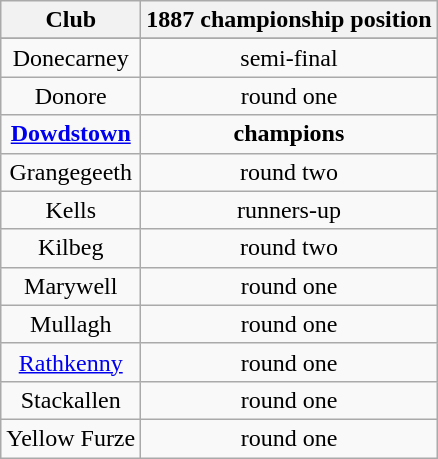<table class="wikitable sortable">
<tr>
<th>Club</th>
<th>1887 championship position</th>
</tr>
<tr>
</tr>
<tr align="center">
<td>Donecarney</td>
<td>semi-final</td>
</tr>
<tr align="center">
<td>Donore</td>
<td>round one</td>
</tr>
<tr align="center">
<td><strong><a href='#'>Dowdstown</a></strong></td>
<td><strong>champions</strong></td>
</tr>
<tr align="center">
<td>Grangegeeth</td>
<td>round two</td>
</tr>
<tr align="center">
<td>Kells</td>
<td>runners-up</td>
</tr>
<tr align="center">
<td>Kilbeg</td>
<td>round two</td>
</tr>
<tr align="center">
<td>Marywell</td>
<td>round one</td>
</tr>
<tr align="center">
<td>Mullagh</td>
<td>round one</td>
</tr>
<tr align="center">
<td><a href='#'>Rathkenny</a></td>
<td>round one</td>
</tr>
<tr align="center">
<td>Stackallen</td>
<td>round one</td>
</tr>
<tr align="center">
<td>Yellow Furze</td>
<td>round one</td>
</tr>
</table>
